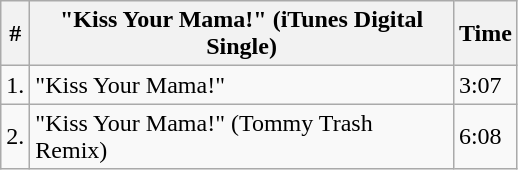<table class="wikitable">
<tr>
<th>#</th>
<th width="275">"Kiss Your Mama!" (iTunes Digital Single)</th>
<th>Time</th>
</tr>
<tr>
<td>1.</td>
<td>"Kiss Your Mama!"</td>
<td>3:07</td>
</tr>
<tr>
<td>2.</td>
<td>"Kiss Your Mama!" (Tommy Trash Remix)</td>
<td>6:08</td>
</tr>
</table>
